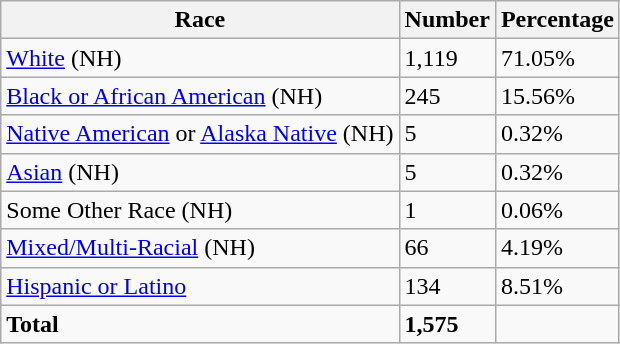<table class="wikitable">
<tr>
<th>Race</th>
<th>Number</th>
<th>Percentage</th>
</tr>
<tr>
<td><a href='#'>White</a> (NH)</td>
<td>1,119</td>
<td>71.05%</td>
</tr>
<tr>
<td><a href='#'>Black or African American</a> (NH)</td>
<td>245</td>
<td>15.56%</td>
</tr>
<tr>
<td><a href='#'>Native American</a> or <a href='#'>Alaska Native</a> (NH)</td>
<td>5</td>
<td>0.32%</td>
</tr>
<tr>
<td><a href='#'>Asian</a> (NH)</td>
<td>5</td>
<td>0.32%</td>
</tr>
<tr>
<td>Some Other Race (NH)</td>
<td>1</td>
<td>0.06%</td>
</tr>
<tr>
<td><a href='#'>Mixed/Multi-Racial</a> (NH)</td>
<td>66</td>
<td>4.19%</td>
</tr>
<tr>
<td><a href='#'>Hispanic or Latino</a></td>
<td>134</td>
<td>8.51%</td>
</tr>
<tr>
<td><strong>Total</strong></td>
<td><strong>1,575</strong></td>
<td></td>
</tr>
</table>
